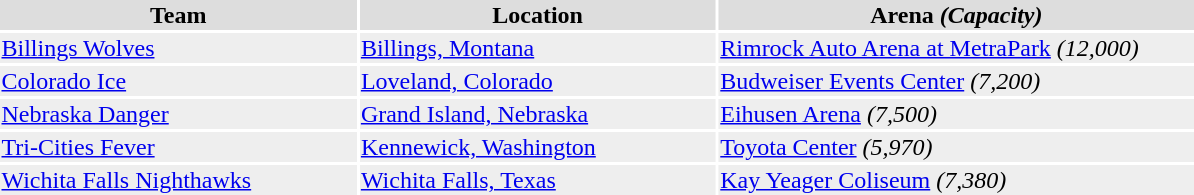<table width=800>
<tr bgcolor="#dddddd">
<th width=30%><strong>Team</strong></th>
<th width=30%><strong>Location</strong></th>
<th width=40%><strong>Arena</strong> <em>(Capacity)</em></th>
</tr>
<tr bgcolor="#eeeeee">
<td><a href='#'>Billings Wolves</a></td>
<td><a href='#'>Billings, Montana</a></td>
<td><a href='#'>Rimrock Auto Arena at MetraPark</a> <em>(12,000)</em></td>
</tr>
<tr bgcolor="#eeeeee">
<td><a href='#'>Colorado Ice</a></td>
<td><a href='#'>Loveland, Colorado</a></td>
<td><a href='#'>Budweiser Events Center</a> <em>(7,200)</em></td>
</tr>
<tr bgcolor="#eeeeee">
<td><a href='#'>Nebraska Danger</a></td>
<td><a href='#'>Grand Island, Nebraska</a></td>
<td><a href='#'>Eihusen Arena</a> <em>(7,500)</em></td>
</tr>
<tr bgcolor="#eeeeee">
<td><a href='#'>Tri-Cities Fever</a></td>
<td><a href='#'>Kennewick, Washington</a></td>
<td><a href='#'>Toyota Center</a> <em>(5,970)</em></td>
</tr>
<tr bgcolor="#eeeeee">
<td><a href='#'>Wichita Falls Nighthawks</a></td>
<td><a href='#'>Wichita Falls, Texas</a></td>
<td><a href='#'>Kay Yeager Coliseum</a> <em>(7,380)</em></td>
</tr>
</table>
